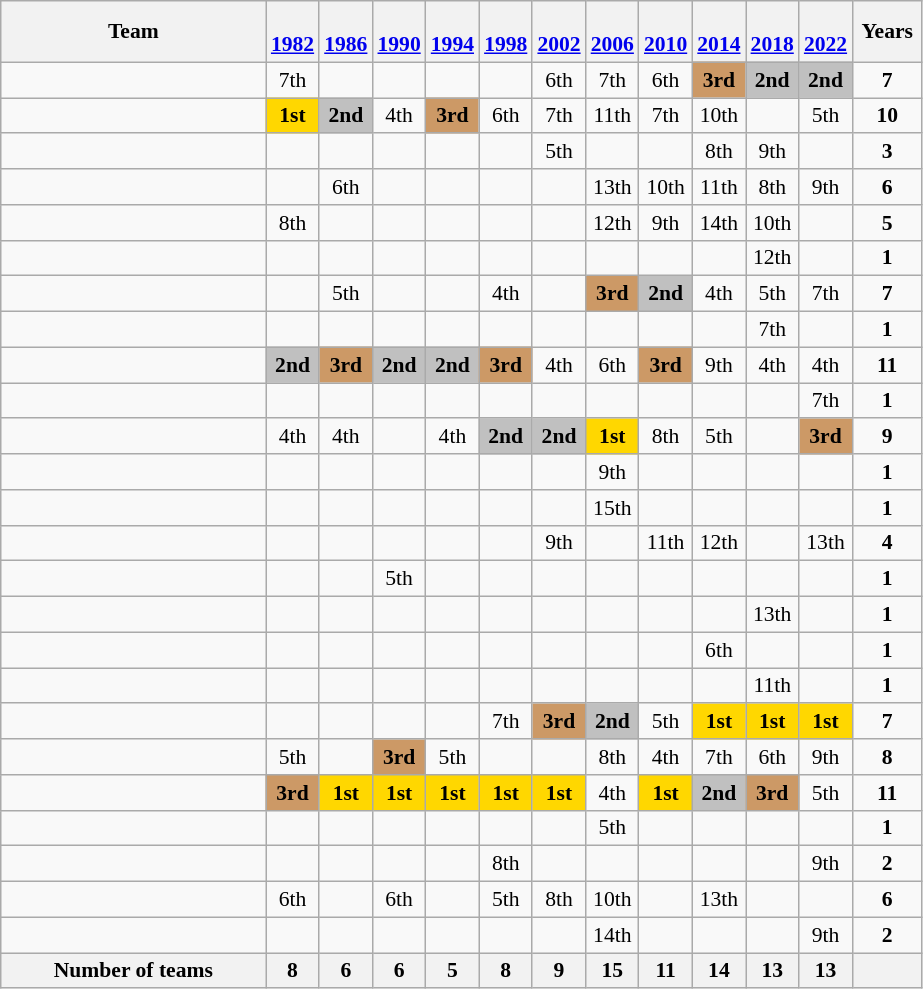<table class="wikitable" style="text-align:center; font-size:90%">
<tr>
<th width=170>Team</th>
<th width=25><br><a href='#'>1982</a></th>
<th width=25><br><a href='#'>1986</a></th>
<th width=25><br><a href='#'>1990</a></th>
<th width=25><br><a href='#'>1994</a></th>
<th width=25><br><a href='#'>1998</a></th>
<th width=25><br><a href='#'>2002</a></th>
<th width=25><br><a href='#'>2006</a></th>
<th width=25><br><a href='#'>2010</a></th>
<th width=25><br><a href='#'>2014</a></th>
<th width=25><br><a href='#'>2018</a></th>
<th width=25><br><a href='#'>2022</a></th>
<th width=40>Years</th>
</tr>
<tr>
<td align=left></td>
<td>7th</td>
<td></td>
<td></td>
<td></td>
<td></td>
<td>6th</td>
<td>7th</td>
<td>6th</td>
<td bgcolor=cc9966><strong>3rd</strong></td>
<td bgcolor=silver><strong>2nd</strong></td>
<td bgcolor=silver><strong>2nd</strong></td>
<td><strong>7</strong></td>
</tr>
<tr>
<td align=left></td>
<td bgcolor=gold><strong>1st</strong></td>
<td bgcolor=silver><strong>2nd</strong></td>
<td>4th</td>
<td bgcolor=cc9966><strong>3rd</strong></td>
<td>6th</td>
<td>7th</td>
<td>11th</td>
<td>7th</td>
<td>10th</td>
<td></td>
<td>5th</td>
<td><strong>10</strong></td>
</tr>
<tr>
<td align=left></td>
<td></td>
<td></td>
<td></td>
<td></td>
<td></td>
<td>5th</td>
<td></td>
<td></td>
<td>8th</td>
<td>9th</td>
<td></td>
<td><strong>3</strong></td>
</tr>
<tr>
<td align=left></td>
<td></td>
<td>6th</td>
<td></td>
<td></td>
<td></td>
<td></td>
<td>13th</td>
<td>10th</td>
<td>11th</td>
<td>8th</td>
<td>9th</td>
<td><strong>6</strong></td>
</tr>
<tr>
<td align=left></td>
<td>8th</td>
<td></td>
<td></td>
<td></td>
<td></td>
<td></td>
<td>12th</td>
<td>9th</td>
<td>14th</td>
<td>10th</td>
<td></td>
<td><strong>5</strong></td>
</tr>
<tr>
<td align=left></td>
<td></td>
<td></td>
<td></td>
<td></td>
<td></td>
<td></td>
<td></td>
<td></td>
<td></td>
<td>12th</td>
<td></td>
<td><strong>1</strong></td>
</tr>
<tr>
<td align=left></td>
<td></td>
<td>5th</td>
<td></td>
<td></td>
<td>4th</td>
<td></td>
<td bgcolor=cc9966><strong>3rd</strong></td>
<td bgcolor=silver><strong>2nd</strong></td>
<td>4th</td>
<td>5th</td>
<td>7th</td>
<td><strong>7</strong></td>
</tr>
<tr>
<td align=left></td>
<td></td>
<td></td>
<td></td>
<td></td>
<td></td>
<td></td>
<td></td>
<td></td>
<td></td>
<td>7th</td>
<td></td>
<td><strong>1</strong></td>
</tr>
<tr>
<td align=left></td>
<td bgcolor=silver><strong>2nd</strong></td>
<td bgcolor=cc9966><strong>3rd</strong></td>
<td bgcolor=silver><strong>2nd</strong></td>
<td bgcolor=silver><strong>2nd</strong></td>
<td bgcolor=cc9966><strong>3rd</strong></td>
<td>4th</td>
<td>6th</td>
<td bgcolor=cc9966><strong>3rd</strong></td>
<td>9th</td>
<td>4th</td>
<td>4th</td>
<td><strong>11</strong></td>
</tr>
<tr>
<td align=left></td>
<td></td>
<td></td>
<td></td>
<td></td>
<td></td>
<td></td>
<td></td>
<td></td>
<td></td>
<td></td>
<td>7th</td>
<td><strong>1</strong></td>
</tr>
<tr>
<td align=left></td>
<td>4th</td>
<td>4th</td>
<td></td>
<td>4th</td>
<td bgcolor=silver><strong>2nd</strong></td>
<td bgcolor=silver><strong>2nd</strong></td>
<td bgcolor=gold><strong>1st</strong></td>
<td>8th</td>
<td>5th</td>
<td></td>
<td bgcolor=cc9966><strong>3rd</strong></td>
<td><strong>9</strong></td>
</tr>
<tr>
<td align=left></td>
<td></td>
<td></td>
<td></td>
<td></td>
<td></td>
<td></td>
<td>9th</td>
<td></td>
<td></td>
<td></td>
<td></td>
<td><strong>1</strong></td>
</tr>
<tr>
<td align=left></td>
<td></td>
<td></td>
<td></td>
<td></td>
<td></td>
<td></td>
<td>15th</td>
<td></td>
<td></td>
<td></td>
<td></td>
<td><strong>1</strong></td>
</tr>
<tr>
<td align=left></td>
<td></td>
<td></td>
<td></td>
<td></td>
<td></td>
<td>9th</td>
<td></td>
<td>11th</td>
<td>12th</td>
<td></td>
<td>13th</td>
<td><strong>4</strong></td>
</tr>
<tr>
<td align=left></td>
<td></td>
<td></td>
<td>5th</td>
<td></td>
<td></td>
<td></td>
<td></td>
<td></td>
<td></td>
<td></td>
<td></td>
<td><strong>1</strong></td>
</tr>
<tr>
<td align=left></td>
<td></td>
<td></td>
<td></td>
<td></td>
<td></td>
<td></td>
<td></td>
<td></td>
<td></td>
<td>13th</td>
<td></td>
<td><strong>1</strong></td>
</tr>
<tr>
<td align=left></td>
<td></td>
<td></td>
<td></td>
<td></td>
<td></td>
<td></td>
<td></td>
<td></td>
<td>6th</td>
<td></td>
<td></td>
<td><strong>1</strong></td>
</tr>
<tr>
<td align=left></td>
<td></td>
<td></td>
<td></td>
<td></td>
<td></td>
<td></td>
<td></td>
<td></td>
<td></td>
<td>11th</td>
<td></td>
<td><strong>1</strong></td>
</tr>
<tr>
<td align=left></td>
<td></td>
<td></td>
<td></td>
<td></td>
<td>7th</td>
<td bgcolor=cc9966><strong>3rd</strong></td>
<td bgcolor=silver><strong>2nd</strong></td>
<td>5th</td>
<td bgcolor=gold><strong>1st</strong></td>
<td bgcolor=gold><strong>1st</strong></td>
<td bgcolor=gold><strong>1st</strong></td>
<td><strong>7</strong></td>
</tr>
<tr>
<td align=left></td>
<td>5th</td>
<td></td>
<td bgcolor=cc9966><strong>3rd</strong></td>
<td>5th</td>
<td></td>
<td></td>
<td>8th</td>
<td>4th</td>
<td>7th</td>
<td>6th</td>
<td>9th</td>
<td><strong>8</strong></td>
</tr>
<tr>
<td align=left></td>
<td bgcolor=cc9966><strong>3rd</strong></td>
<td bgcolor=gold><strong>1st</strong></td>
<td bgcolor=gold><strong>1st</strong></td>
<td bgcolor=gold><strong>1st</strong></td>
<td bgcolor=gold><strong>1st</strong></td>
<td bgcolor=gold><strong>1st</strong></td>
<td>4th</td>
<td bgcolor=gold><strong>1st</strong></td>
<td bgcolor=silver><strong>2nd</strong></td>
<td bgcolor=cc9966><strong>3rd</strong></td>
<td>5th</td>
<td><strong>11</strong></td>
</tr>
<tr>
<td align=left></td>
<td></td>
<td></td>
<td></td>
<td></td>
<td></td>
<td></td>
<td>5th</td>
<td></td>
<td></td>
<td></td>
<td></td>
<td><strong>1</strong></td>
</tr>
<tr>
<td align=left></td>
<td></td>
<td></td>
<td></td>
<td></td>
<td>8th</td>
<td></td>
<td></td>
<td></td>
<td></td>
<td></td>
<td>9th</td>
<td><strong>2</strong></td>
</tr>
<tr>
<td align=left></td>
<td>6th</td>
<td></td>
<td>6th</td>
<td></td>
<td>5th</td>
<td>8th</td>
<td>10th</td>
<td></td>
<td>13th</td>
<td></td>
<td></td>
<td><strong>6</strong></td>
</tr>
<tr>
<td align=left></td>
<td></td>
<td></td>
<td></td>
<td></td>
<td></td>
<td></td>
<td>14th</td>
<td></td>
<td></td>
<td></td>
<td>9th</td>
<td><strong>2</strong></td>
</tr>
<tr>
<th>Number of teams</th>
<th>8</th>
<th>6</th>
<th>6</th>
<th>5</th>
<th>8</th>
<th>9</th>
<th>15</th>
<th>11</th>
<th>14</th>
<th>13</th>
<th>13</th>
<th></th>
</tr>
</table>
